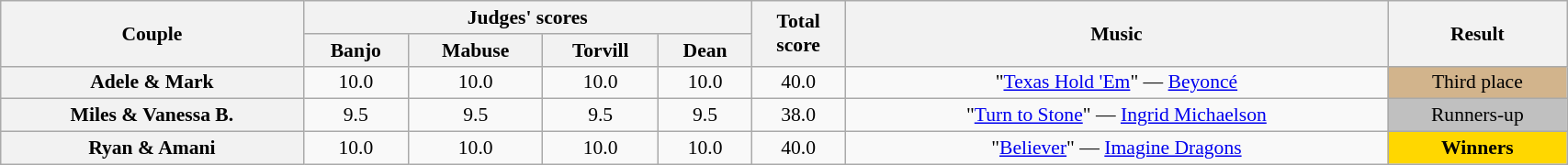<table class="wikitable sortable" style="text-align:center; font-size:90%; width:90%">
<tr>
<th rowspan="2" scope="col">Couple</th>
<th colspan="4" scope="col" class="unsortable">Judges' scores</th>
<th rowspan="2" scope="col" class="unsortable">Total<br>score</th>
<th rowspan="2" scope="col" class="unsortable">Music</th>
<th rowspan="2" scope="col" class="unsortable">Result</th>
</tr>
<tr>
<th class="unsortable">Banjo</th>
<th class="unsortable">Mabuse</th>
<th class="unsortable">Torvill</th>
<th class="unsortable">Dean</th>
</tr>
<tr>
<th scope="row">Adele & Mark</th>
<td>10.0</td>
<td>10.0</td>
<td>10.0</td>
<td>10.0</td>
<td>40.0</td>
<td>"<a href='#'>Texas Hold 'Em</a>" — <a href='#'>Beyoncé</a></td>
<td bgcolor="tan">Third place</td>
</tr>
<tr>
<th scope="row">Miles & Vanessa B.</th>
<td>9.5</td>
<td>9.5</td>
<td>9.5</td>
<td>9.5</td>
<td>38.0</td>
<td>"<a href='#'>Turn to Stone</a>" — <a href='#'>Ingrid Michaelson</a></td>
<td bgcolor="silver">Runners-up</td>
</tr>
<tr>
<th scope="row">Ryan & Amani</th>
<td>10.0</td>
<td>10.0</td>
<td>10.0</td>
<td>10.0</td>
<td>40.0</td>
<td>"<a href='#'>Believer</a>" — <a href='#'>Imagine Dragons</a></td>
<td bgcolor="gold"><strong>Winners</strong></td>
</tr>
</table>
